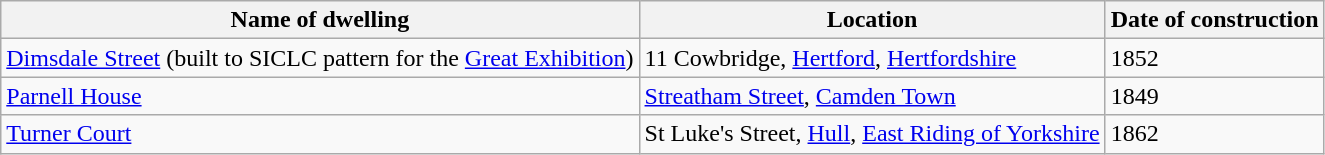<table class="wikitable sortable">
<tr>
<th>Name of dwelling</th>
<th>Location</th>
<th>Date of construction</th>
</tr>
<tr>
<td><a href='#'>Dimsdale Street</a> (built to SICLC pattern for the <a href='#'>Great Exhibition</a>)</td>
<td>11 Cowbridge, <a href='#'>Hertford</a>, <a href='#'>Hertfordshire</a></td>
<td>1852</td>
</tr>
<tr>
<td><a href='#'>Parnell House</a></td>
<td><a href='#'>Streatham Street</a>, <a href='#'>Camden Town</a></td>
<td>1849</td>
</tr>
<tr>
<td><a href='#'>Turner Court</a></td>
<td>St Luke's Street, <a href='#'>Hull</a>, <a href='#'>East Riding of Yorkshire</a></td>
<td>1862</td>
</tr>
</table>
